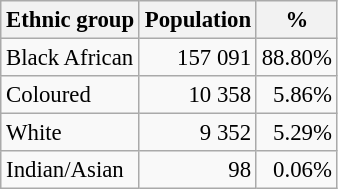<table class="wikitable" style="font-size: 95%; text-align: right">
<tr>
<th>Ethnic group</th>
<th>Population</th>
<th>%</th>
</tr>
<tr>
<td align=left>Black African</td>
<td>157 091</td>
<td>88.80%</td>
</tr>
<tr>
<td align=left>Coloured</td>
<td>10 358</td>
<td>5.86%</td>
</tr>
<tr>
<td align=left>White</td>
<td>9 352</td>
<td>5.29%</td>
</tr>
<tr>
<td align=left>Indian/Asian</td>
<td>98</td>
<td>0.06%</td>
</tr>
</table>
